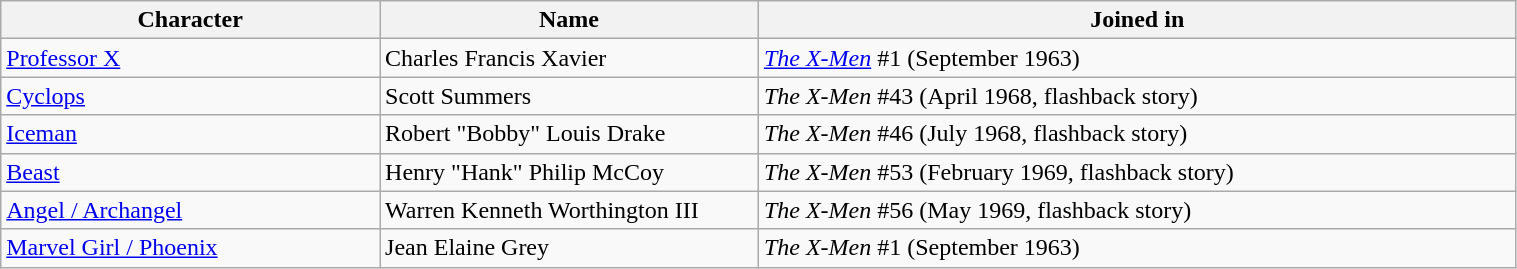<table class="wikitable sortable" style="width:80%;">
<tr>
<th style="width:20%;">Character</th>
<th style="width:20%;">Name</th>
<th style="width:40%;">Joined in</th>
</tr>
<tr>
<td><a href='#'>Professor X</a></td>
<td>Charles Francis Xavier</td>
<td><em><a href='#'>The X-Men</a></em> #1 (September 1963)</td>
</tr>
<tr>
<td><a href='#'>Cyclops</a></td>
<td>Scott Summers</td>
<td><em>The X-Men</em> #43 (April 1968, flashback story)</td>
</tr>
<tr>
<td><a href='#'>Iceman</a></td>
<td>Robert "Bobby" Louis Drake</td>
<td><em>The X-Men</em> #46 (July 1968, flashback story)</td>
</tr>
<tr>
<td><a href='#'>Beast</a></td>
<td>Henry "Hank" Philip McCoy</td>
<td><em>The X-Men</em> #53 (February 1969, flashback story)</td>
</tr>
<tr>
<td><a href='#'>Angel / Archangel</a></td>
<td>Warren Kenneth Worthington III</td>
<td><em>The X-Men</em> #56 (May 1969, flashback story)</td>
</tr>
<tr>
<td><a href='#'>Marvel Girl / Phoenix</a></td>
<td>Jean Elaine Grey</td>
<td><em>The X-Men</em> #1 (September 1963)</td>
</tr>
</table>
